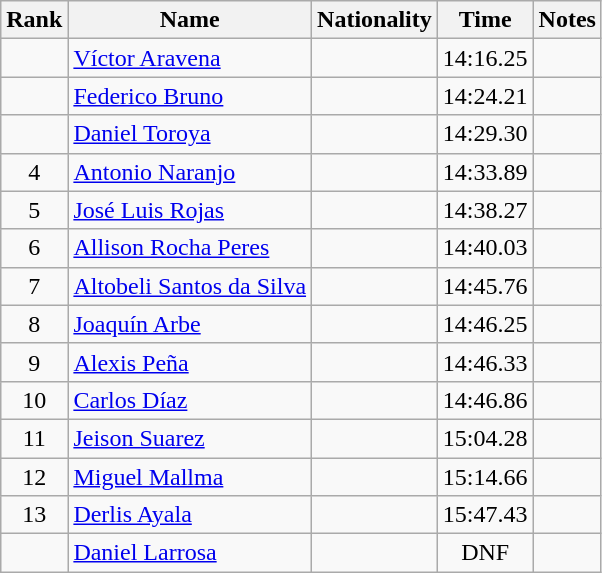<table class="wikitable sortable" style="text-align:center">
<tr>
<th>Rank</th>
<th>Name</th>
<th>Nationality</th>
<th>Time</th>
<th>Notes</th>
</tr>
<tr>
<td align=center></td>
<td align=left><a href='#'>Víctor Aravena</a></td>
<td align=left></td>
<td>14:16.25</td>
<td></td>
</tr>
<tr>
<td align=center></td>
<td align=left><a href='#'>Federico Bruno</a></td>
<td align=left></td>
<td>14:24.21</td>
<td></td>
</tr>
<tr>
<td align=center></td>
<td align=left><a href='#'>Daniel Toroya</a></td>
<td align=left></td>
<td>14:29.30</td>
<td></td>
</tr>
<tr>
<td align=center>4</td>
<td align=left><a href='#'>Antonio Naranjo</a></td>
<td align=left></td>
<td>14:33.89</td>
<td></td>
</tr>
<tr>
<td align=center>5</td>
<td align=left><a href='#'>José Luis Rojas</a></td>
<td align=left></td>
<td>14:38.27</td>
<td></td>
</tr>
<tr>
<td align=center>6</td>
<td align=left><a href='#'>Allison Rocha Peres</a></td>
<td align=left></td>
<td>14:40.03</td>
<td></td>
</tr>
<tr>
<td align=center>7</td>
<td align=left><a href='#'>Altobeli Santos da Silva</a></td>
<td align=left></td>
<td>14:45.76</td>
<td></td>
</tr>
<tr>
<td align=center>8</td>
<td align=left><a href='#'>Joaquín Arbe</a></td>
<td align=left></td>
<td>14:46.25</td>
<td></td>
</tr>
<tr>
<td align=center>9</td>
<td align=left><a href='#'>Alexis Peña</a></td>
<td align=left></td>
<td>14:46.33</td>
<td></td>
</tr>
<tr>
<td align=center>10</td>
<td align=left><a href='#'>Carlos Díaz</a></td>
<td align=left></td>
<td>14:46.86</td>
<td></td>
</tr>
<tr>
<td align=center>11</td>
<td align=left><a href='#'>Jeison Suarez</a></td>
<td align=left></td>
<td>15:04.28</td>
<td></td>
</tr>
<tr>
<td align=center>12</td>
<td align=left><a href='#'>Miguel Mallma</a></td>
<td align=left></td>
<td>15:14.66</td>
<td></td>
</tr>
<tr>
<td align=center>13</td>
<td align=left><a href='#'>Derlis Ayala</a></td>
<td align=left></td>
<td>15:47.43</td>
<td></td>
</tr>
<tr>
<td align=center></td>
<td align=left><a href='#'>Daniel Larrosa</a></td>
<td align=left></td>
<td>DNF</td>
<td></td>
</tr>
</table>
